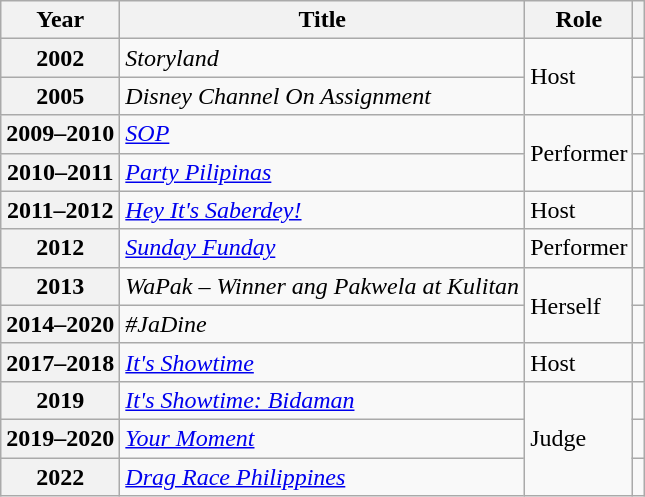<table class="wikitable sortable plainrowheaders">
<tr>
<th scope="col">Year</th>
<th scope="col">Title</th>
<th scope="col">Role</th>
<th scope="col" class="unsortable"></th>
</tr>
<tr>
<th scope="row">2002</th>
<td><em>Storyland</em></td>
<td rowspan="2">Host</td>
<td></td>
</tr>
<tr>
<th scope="row">2005</th>
<td><em>Disney Channel On Assignment</em></td>
<td></td>
</tr>
<tr>
<th scope="row">2009–2010</th>
<td><em><a href='#'>SOP</a></em></td>
<td rowspan="2">Performer</td>
<td></td>
</tr>
<tr>
<th scope="row">2010–2011</th>
<td><em><a href='#'>Party Pilipinas</a></em></td>
<td></td>
</tr>
<tr>
<th scope="row">2011–2012</th>
<td><em><a href='#'>Hey It's Saberdey!</a></em></td>
<td>Host</td>
<td></td>
</tr>
<tr>
<th scope="row">2012</th>
<td><em><a href='#'>Sunday Funday</a></em></td>
<td>Performer</td>
<td></td>
</tr>
<tr>
<th scope="row">2013</th>
<td><em>WaPak – Winner ang Pakwela at Kulitan</em></td>
<td rowspan="2">Herself</td>
<td></td>
</tr>
<tr>
<th scope="row">2014–2020</th>
<td><em>#JaDine</em></td>
<td></td>
</tr>
<tr>
<th scope="row">2017–2018</th>
<td><em><a href='#'>It's Showtime</a></em></td>
<td>Host</td>
<td></td>
</tr>
<tr>
<th scope="row">2019</th>
<td><em><a href='#'>It's Showtime: Bidaman</a></em></td>
<td rowspan="3">Judge</td>
<td></td>
</tr>
<tr>
<th scope="row">2019–2020</th>
<td><em><a href='#'>Your Moment</a></em></td>
<td></td>
</tr>
<tr>
<th scope="row">2022</th>
<td><em><a href='#'>Drag Race Philippines</a></em></td>
<td></td>
</tr>
</table>
